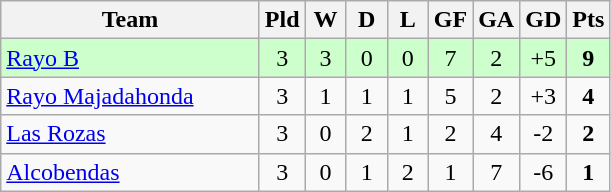<table class="wikitable" style="text-align: center;">
<tr>
<th width=165>Team</th>
<th width=20>Pld</th>
<th width=20>W</th>
<th width=20>D</th>
<th width=20>L</th>
<th width=20>GF</th>
<th width=20>GA</th>
<th width=20>GD</th>
<th width=20>Pts</th>
</tr>
<tr bgcolor=#ccffcc>
<td align=left> <a href='#'>Rayo B</a></td>
<td>3</td>
<td>3</td>
<td>0</td>
<td>0</td>
<td>7</td>
<td>2</td>
<td>+5</td>
<td><strong>9</strong></td>
</tr>
<tr>
<td align=left> <a href='#'>Rayo Majadahonda</a></td>
<td>3</td>
<td>1</td>
<td>1</td>
<td>1</td>
<td>5</td>
<td>2</td>
<td>+3</td>
<td><strong>4</strong></td>
</tr>
<tr>
<td align=left> <a href='#'>Las Rozas</a></td>
<td>3</td>
<td>0</td>
<td>2</td>
<td>1</td>
<td>2</td>
<td>4</td>
<td>-2</td>
<td><strong>2</strong></td>
</tr>
<tr>
<td align=left> <a href='#'>Alcobendas</a></td>
<td>3</td>
<td>0</td>
<td>1</td>
<td>2</td>
<td>1</td>
<td>7</td>
<td>-6</td>
<td><strong>1</strong></td>
</tr>
</table>
